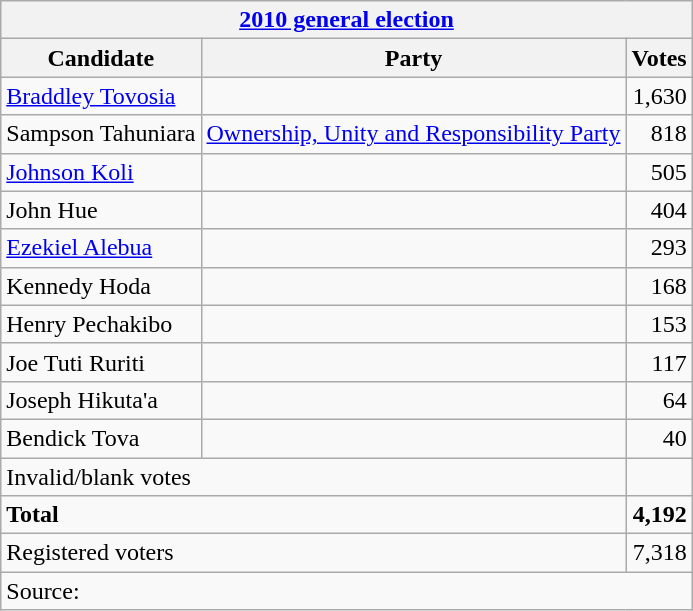<table class=wikitable style=text-align:left>
<tr>
<th colspan=3><a href='#'>2010 general election</a></th>
</tr>
<tr>
<th>Candidate</th>
<th>Party</th>
<th>Votes</th>
</tr>
<tr>
<td><a href='#'>Braddley Tovosia</a></td>
<td></td>
<td align=right>1,630</td>
</tr>
<tr>
<td>Sampson Tahuniara</td>
<td><a href='#'>Ownership, Unity and Responsibility Party</a></td>
<td align=right>818</td>
</tr>
<tr>
<td><a href='#'>Johnson Koli</a></td>
<td></td>
<td align=right>505</td>
</tr>
<tr>
<td>John Hue</td>
<td></td>
<td align=right>404</td>
</tr>
<tr>
<td><a href='#'>Ezekiel Alebua</a></td>
<td></td>
<td align=right>293</td>
</tr>
<tr>
<td>Kennedy Hoda</td>
<td></td>
<td align=right>168</td>
</tr>
<tr>
<td>Henry Pechakibo</td>
<td></td>
<td align=right>153</td>
</tr>
<tr>
<td>Joe Tuti Ruriti</td>
<td></td>
<td align=right>117</td>
</tr>
<tr>
<td>Joseph Hikuta'a</td>
<td></td>
<td align=right>64</td>
</tr>
<tr>
<td>Bendick Tova</td>
<td></td>
<td align=right>40</td>
</tr>
<tr>
<td colspan=2>Invalid/blank votes</td>
<td align=right></td>
</tr>
<tr>
<td colspan=2><strong>Total</strong></td>
<td align=right><strong>4,192</strong></td>
</tr>
<tr>
<td colspan=2>Registered voters</td>
<td align=right>7,318</td>
</tr>
<tr>
<td colspan=3>Source: </td>
</tr>
</table>
